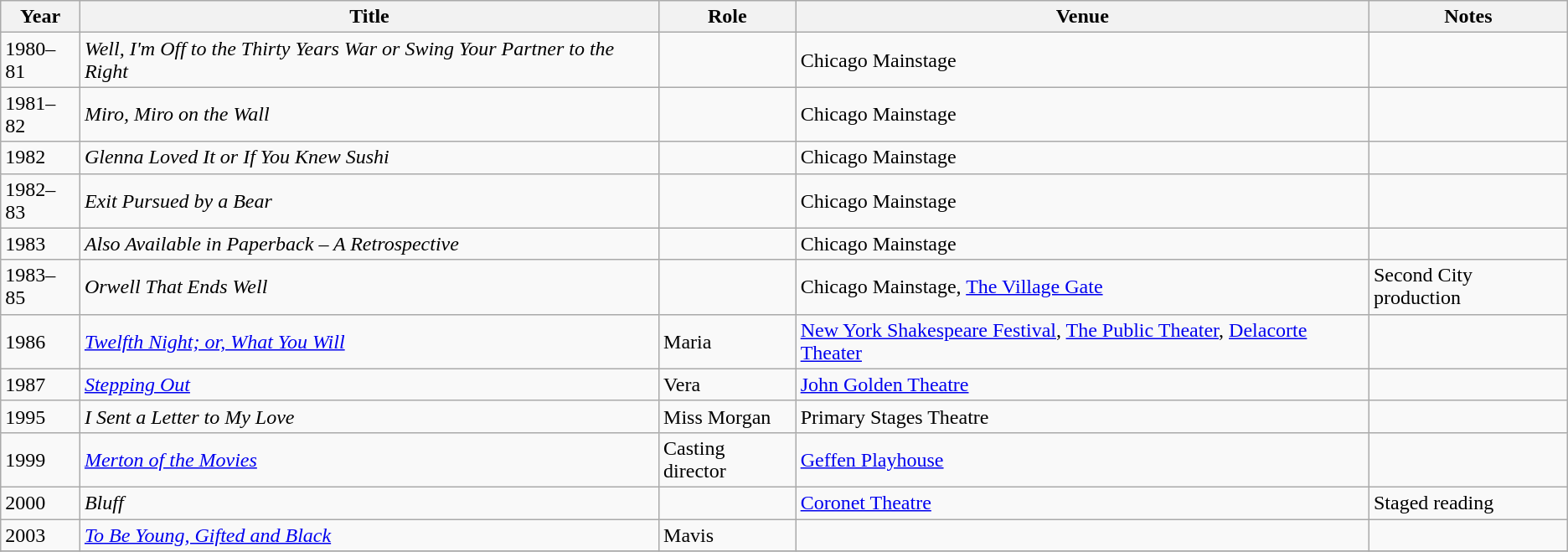<table class="wikitable sortable">
<tr>
<th>Year</th>
<th>Title</th>
<th>Role</th>
<th>Venue</th>
<th class="unsortable">Notes</th>
</tr>
<tr>
<td>1980–81</td>
<td><em>Well, I'm Off to the Thirty Years War or Swing Your Partner to the Right</em></td>
<td></td>
<td>Chicago Mainstage</td>
<td></td>
</tr>
<tr>
<td>1981–82</td>
<td><em>Miro, Miro on the Wall</em></td>
<td></td>
<td>Chicago Mainstage</td>
<td></td>
</tr>
<tr>
<td>1982</td>
<td><em>Glenna Loved It or If You Knew Sushi</em></td>
<td></td>
<td>Chicago Mainstage</td>
<td></td>
</tr>
<tr>
<td>1982–83</td>
<td><em>Exit Pursued by a Bear</em></td>
<td></td>
<td>Chicago Mainstage</td>
<td></td>
</tr>
<tr>
<td>1983</td>
<td><em>Also Available in Paperback – A Retrospective</em></td>
<td></td>
<td>Chicago Mainstage</td>
<td></td>
</tr>
<tr>
<td>1983–85</td>
<td><em>Orwell That Ends Well</em></td>
<td></td>
<td>Chicago Mainstage, <a href='#'>The Village Gate</a></td>
<td>Second City production</td>
</tr>
<tr>
<td>1986</td>
<td><em><a href='#'>Twelfth Night; or, What You Will</a></em></td>
<td>Maria</td>
<td><a href='#'>New York Shakespeare Festival</a>, <a href='#'>The Public Theater</a>, <a href='#'>Delacorte Theater</a></td>
<td></td>
</tr>
<tr>
<td>1987</td>
<td><em><a href='#'>Stepping Out</a></em></td>
<td>Vera</td>
<td><a href='#'>John Golden Theatre</a></td>
<td></td>
</tr>
<tr>
<td>1995</td>
<td><em>I Sent a Letter to My Love</em></td>
<td>Miss Morgan</td>
<td>Primary Stages Theatre</td>
<td></td>
</tr>
<tr>
<td>1999</td>
<td><em><a href='#'>Merton of the Movies</a></em></td>
<td>Casting director</td>
<td><a href='#'>Geffen Playhouse</a></td>
<td></td>
</tr>
<tr>
<td>2000</td>
<td><em>Bluff</em></td>
<td></td>
<td><a href='#'>Coronet Theatre</a></td>
<td>Staged reading</td>
</tr>
<tr>
<td>2003</td>
<td><em><a href='#'>To Be Young, Gifted and Black</a></em></td>
<td>Mavis</td>
<td></td>
<td></td>
</tr>
<tr>
</tr>
</table>
